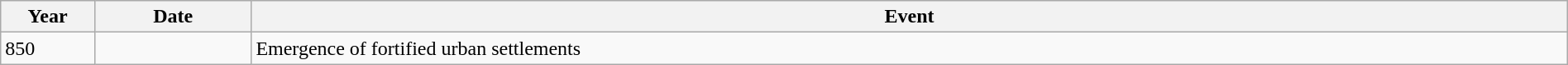<table class="wikitable" width="100%">
<tr>
<th style="width:6%">Year</th>
<th style="width:10%">Date</th>
<th>Event</th>
</tr>
<tr>
<td>850</td>
<td></td>
<td>Emergence of fortified urban settlements</td>
</tr>
</table>
